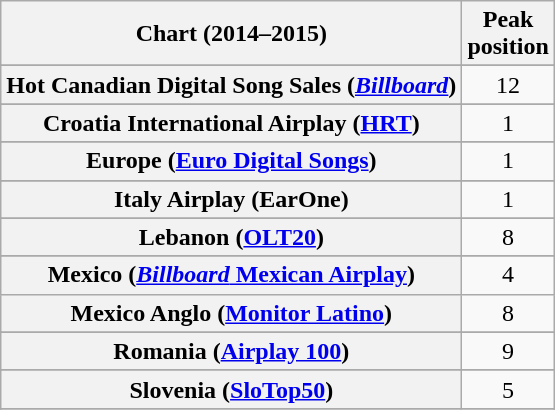<table class="wikitable sortable plainrowheaders" style="text-align:center;">
<tr>
<th>Chart (2014–2015)</th>
<th>Peak<br>position</th>
</tr>
<tr>
</tr>
<tr>
</tr>
<tr>
</tr>
<tr>
</tr>
<tr>
</tr>
<tr>
</tr>
<tr>
<th scope="row">Hot Canadian Digital Song Sales (<em><a href='#'>Billboard</a></em>)</th>
<td>12</td>
</tr>
<tr>
</tr>
<tr>
</tr>
<tr>
</tr>
<tr>
<th scope="row">Croatia International Airplay (<a href='#'>HRT</a>)</th>
<td align="center">1</td>
</tr>
<tr>
</tr>
<tr>
</tr>
<tr>
</tr>
<tr>
<th scope="row">Europe (<a href='#'>Euro Digital Songs</a>)</th>
<td>1</td>
</tr>
<tr>
</tr>
<tr>
</tr>
<tr>
</tr>
<tr>
</tr>
<tr>
</tr>
<tr>
</tr>
<tr>
</tr>
<tr>
</tr>
<tr>
</tr>
<tr>
<th scope="row">Italy Airplay (EarOne)</th>
<td>1</td>
</tr>
<tr>
</tr>
<tr>
<th scope="row">Lebanon (<a href='#'>OLT20</a>)</th>
<td>8</td>
</tr>
<tr>
</tr>
<tr>
<th scope="row">Mexico (<a href='#'><em>Billboard</em> Mexican Airplay</a>)</th>
<td>4</td>
</tr>
<tr>
<th scope="row">Mexico Anglo (<a href='#'>Monitor Latino</a>)</th>
<td>8</td>
</tr>
<tr>
</tr>
<tr>
</tr>
<tr>
</tr>
<tr>
</tr>
<tr>
<th scope="row">Romania (<a href='#'>Airplay 100</a>)</th>
<td align="center">9</td>
</tr>
<tr>
</tr>
<tr>
</tr>
<tr>
</tr>
<tr>
</tr>
<tr>
</tr>
<tr>
</tr>
<tr>
<th scope="row">Slovenia (<a href='#'>SloTop50</a>)</th>
<td align=center>5</td>
</tr>
<tr>
</tr>
<tr>
</tr>
<tr>
</tr>
<tr>
</tr>
<tr>
</tr>
<tr>
</tr>
<tr>
</tr>
<tr>
</tr>
<tr>
</tr>
<tr>
</tr>
<tr>
</tr>
<tr>
</tr>
<tr>
</tr>
<tr>
</tr>
<tr>
</tr>
</table>
